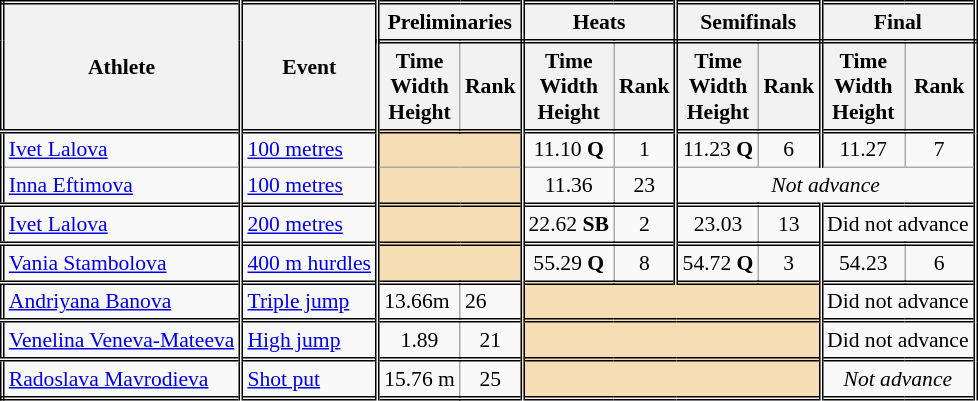<table class=wikitable style="font-size:90%; border: double;">
<tr>
<th rowspan="2" style="border-right:double">Athlete</th>
<th rowspan="2" style="border-right:double">Event</th>
<th colspan="2" style="border-right:double; border-bottom:double;">Preliminaries</th>
<th colspan="2" style="border-right:double; border-bottom:double;">Heats</th>
<th colspan="2" style="border-right:double; border-bottom:double;">Semifinals</th>
<th colspan="2" style="border-right:double; border-bottom:double;">Final</th>
</tr>
<tr>
<th>Time<br>Width<br>Height</th>
<th style="border-right:double">Rank</th>
<th>Time<br>Width<br>Height</th>
<th style="border-right:double">Rank</th>
<th>Time<br>Width<br>Height</th>
<th style="border-right:double">Rank</th>
<th>Time<br>Width<br>Height</th>
<th style="border-right:double">Rank</th>
</tr>
<tr style="border-top: double;">
<td style="border-right:double"><a href='#'>Ivet Lalova</a></td>
<td style="border-right:double"><a href='#'>100 metres</a></td>
<td style="border-right:double" colspan= 2 bgcolor="wheat"></td>
<td align=center>11.10 <strong>Q</strong></td>
<td style="border-right:double" align=center>1</td>
<td align=center>11.23 <strong>Q</strong></td>
<td style="border-right:double" align=center>6</td>
<td align=center>11.27</td>
<td style="border-right:double" align=center>7</td>
</tr>
<tr>
<td style="border-right:double"><a href='#'>Inna Eftimova</a></td>
<td style="border-right:double"><a href='#'>100 metres</a></td>
<td style="border-right:double" colspan= 2 bgcolor="wheat"></td>
<td align=center>11.36</td>
<td style="border-right:double" align=center>23</td>
<td align=center style="border-right:double" colspan=6><em>Not advance</em></td>
</tr>
<tr style="border-top: double;">
<td style="border-right:double"><a href='#'>Ivet Lalova</a></td>
<td style="border-right:double"><a href='#'>200 metres</a></td>
<td style="border-right:double" colspan= 2 bgcolor="wheat"></td>
<td align=center>22.62 <strong>SB</strong></td>
<td align=center style="border-right:double">2</td>
<td align=center>23.03</td>
<td align=center style="border-right:double">13</td>
<td colspan="2"  style="border-right:double" align=center>Did not advance</td>
</tr>
<tr style="border-top: double;">
<td style="border-right:double"><a href='#'>Vania Stambolova</a></td>
<td style="border-right:double"><a href='#'>400 m hurdles</a></td>
<td style="border-right:double" colspan= 2 bgcolor="wheat"></td>
<td align=center>55.29 <strong>Q</strong></td>
<td style="border-right:double" align=center>8</td>
<td align=center>54.72 <strong>Q</strong></td>
<td style="border-right:double" align=center>3</td>
<td align=center>54.23</td>
<td style="border-right:double" align=center>6</td>
</tr>
<tr style="border-top: double;">
<td style="border-right:double"><a href='#'>Andriyana Banova</a></td>
<td style="border-right:double"><a href='#'>Triple jump</a></td>
<td>13.66m</td>
<td style="border-right:double">26</td>
<td style="border-right:double" colspan= 4 bgcolor="wheat"></td>
<td colspan="2"  style="border-right:double" align=center>Did not advance</td>
</tr>
<tr style="border-top: double;">
<td style="border-right:double"><a href='#'>Venelina Veneva-Mateeva</a></td>
<td style="border-right:double"><a href='#'>High jump</a></td>
<td align=center>1.89</td>
<td align=center style="border-right:double">21</td>
<td style="border-right:double" colspan= 4 bgcolor="wheat"></td>
<td colspan="2" style="border-right:double" align=center>Did not advance</td>
</tr>
<tr style="border-top: double;">
<td style="border-right:double"><a href='#'>Radoslava Mavrodieva</a></td>
<td style="border-right:double"><a href='#'>Shot put</a></td>
<td align=center>15.76 m</td>
<td style="border-right:double" align=center>25</td>
<td style="border-right:double" colspan= 4 bgcolor="wheat"></td>
<td align=center style="border-right:double" colspan=2><em>Not advance</em></td>
</tr>
</table>
